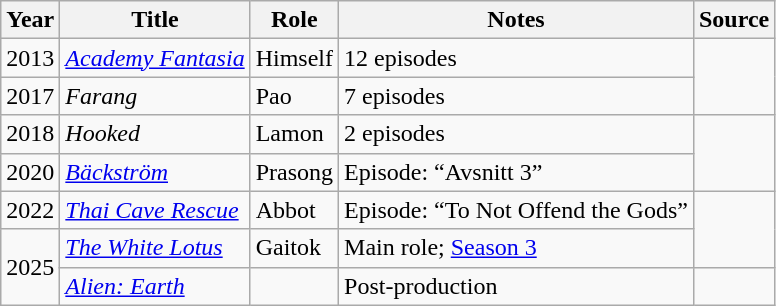<table class="wikitable sortable">
<tr>
<th>Year</th>
<th>Title</th>
<th>Role</th>
<th>Notes</th>
<th>Source</th>
</tr>
<tr>
<td>2013</td>
<td><em><a href='#'>Academy Fantasia</a></em></td>
<td>Himself</td>
<td>12 episodes</td>
<td rowspan="2"></td>
</tr>
<tr>
<td>2017</td>
<td><em>Farang</em></td>
<td>Pao</td>
<td>7 episodes</td>
</tr>
<tr>
<td>2018</td>
<td><em>Hooked</em></td>
<td>Lamon</td>
<td>2 episodes</td>
<td rowspan="2"></td>
</tr>
<tr>
<td>2020</td>
<td><em><a href='#'>Bäckström</a></em></td>
<td>Prasong</td>
<td>Episode: “Avsnitt 3”</td>
</tr>
<tr>
<td>2022</td>
<td><em><a href='#'>Thai Cave Rescue</a></em></td>
<td>Abbot</td>
<td>Episode: “To Not Offend the Gods”</td>
<td rowspan="2"></td>
</tr>
<tr>
<td rowspan=2>2025</td>
<td><em><a href='#'>The White Lotus</a></em></td>
<td>Gaitok</td>
<td>Main role; <a href='#'>Season 3</a></td>
</tr>
<tr>
<td><em><a href='#'>Alien: Earth</a></em></td>
<td></td>
<td>Post-production</td>
<td></td>
</tr>
</table>
